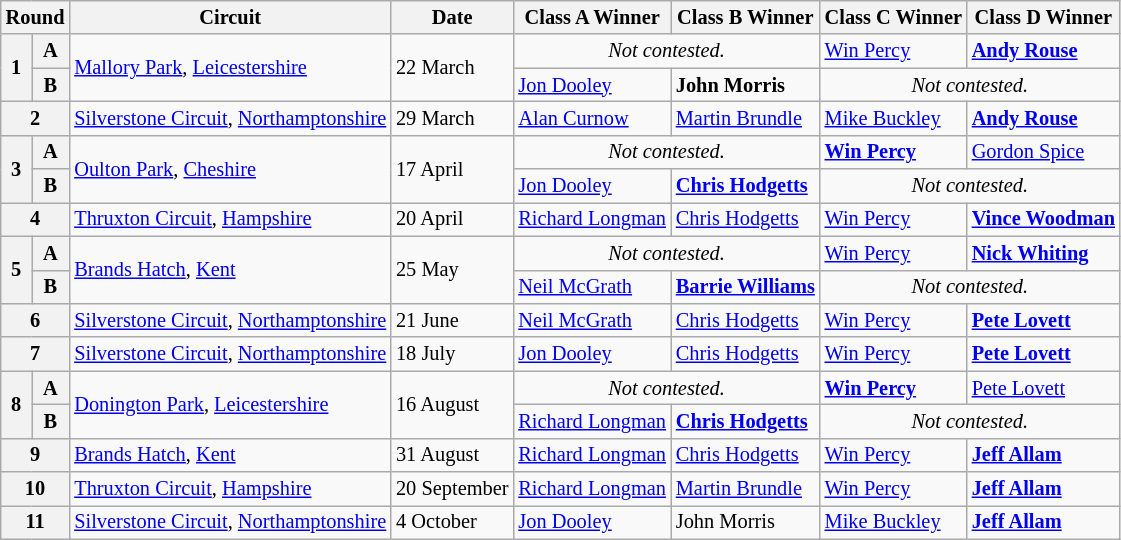<table class="wikitable" style="font-size: 85%;">
<tr>
<th colspan=2>Round</th>
<th>Circuit</th>
<th>Date</th>
<th>Class A Winner</th>
<th>Class B Winner</th>
<th>Class C Winner</th>
<th>Class D Winner</th>
</tr>
<tr>
<th rowspan=2>1</th>
<th>A</th>
<td rowspan=2><a href='#'>Mallory Park</a>, <a href='#'>Leicestershire</a></td>
<td rowspan=2>22 March</td>
<td align=center colspan=2><em>Not contested.</em></td>
<td> <a href='#'>Win Percy</a></td>
<td> <strong><a href='#'>Andy Rouse</a></strong></td>
</tr>
<tr>
<th>B</th>
<td> <a href='#'>Jon Dooley</a></td>
<td> <strong>John Morris</strong></td>
<td align=center colspan=2><em>Not contested.</em></td>
</tr>
<tr>
<th colspan=2>2</th>
<td><a href='#'>Silverstone Circuit</a>, <a href='#'>Northamptonshire</a></td>
<td>29 March</td>
<td> <a href='#'>Alan Curnow</a></td>
<td> <a href='#'>Martin Brundle</a></td>
<td> <a href='#'>Mike Buckley</a></td>
<td> <strong><a href='#'>Andy Rouse</a></strong></td>
</tr>
<tr>
<th rowspan=2>3</th>
<th>A</th>
<td rowspan=2><a href='#'>Oulton Park</a>, <a href='#'>Cheshire</a></td>
<td rowspan=2>17 April</td>
<td align=center colspan=2><em>Not contested.</em></td>
<td> <strong><a href='#'>Win Percy</a></strong></td>
<td> <a href='#'>Gordon Spice</a></td>
</tr>
<tr>
<th>B</th>
<td> <a href='#'>Jon Dooley</a></td>
<td> <strong><a href='#'>Chris Hodgetts</a></strong></td>
<td align=center colspan=2><em>Not contested.</em></td>
</tr>
<tr>
<th colspan=2>4</th>
<td><a href='#'>Thruxton Circuit</a>, <a href='#'>Hampshire</a></td>
<td>20 April</td>
<td> <a href='#'>Richard Longman</a></td>
<td> <a href='#'>Chris Hodgetts</a></td>
<td> <a href='#'>Win Percy</a></td>
<td> <strong><a href='#'>Vince Woodman</a></strong></td>
</tr>
<tr>
<th rowspan=2>5</th>
<th>A</th>
<td rowspan=2><a href='#'>Brands Hatch</a>, <a href='#'>Kent</a></td>
<td rowspan=2>25 May</td>
<td align=center colspan=2><em>Not contested.</em></td>
<td> <a href='#'>Win Percy</a></td>
<td> <strong><a href='#'>Nick Whiting</a></strong></td>
</tr>
<tr>
<th>B</th>
<td> <a href='#'>Neil McGrath</a></td>
<td> <strong><a href='#'>Barrie Williams</a></strong></td>
<td align=center colspan=2><em>Not contested.</em></td>
</tr>
<tr>
<th colspan=2>6</th>
<td><a href='#'>Silverstone Circuit</a>, <a href='#'>Northamptonshire</a></td>
<td>21 June</td>
<td> <a href='#'>Neil McGrath</a></td>
<td> <a href='#'>Chris Hodgetts</a></td>
<td> <a href='#'>Win Percy</a></td>
<td> <strong><a href='#'>Pete Lovett</a></strong></td>
</tr>
<tr>
<th colspan=2>7</th>
<td><a href='#'>Silverstone Circuit</a>, <a href='#'>Northamptonshire</a></td>
<td>18 July</td>
<td> <a href='#'>Jon Dooley</a></td>
<td> <a href='#'>Chris Hodgetts</a></td>
<td> <a href='#'>Win Percy</a></td>
<td> <strong><a href='#'>Pete Lovett</a></strong></td>
</tr>
<tr>
<th rowspan=2>8</th>
<th>A</th>
<td rowspan=2><a href='#'>Donington Park</a>, <a href='#'>Leicestershire</a></td>
<td rowspan=2>16 August</td>
<td align=center colspan=2><em>Not contested.</em></td>
<td> <strong><a href='#'>Win Percy</a></strong></td>
<td> <a href='#'>Pete Lovett</a></td>
</tr>
<tr>
<th>B</th>
<td> <a href='#'>Richard Longman</a></td>
<td> <strong><a href='#'>Chris Hodgetts</a></strong></td>
<td align=center colspan=2><em>Not contested.</em></td>
</tr>
<tr>
<th colspan=2>9</th>
<td><a href='#'>Brands Hatch</a>, <a href='#'>Kent</a></td>
<td>31 August</td>
<td> <a href='#'>Richard Longman</a></td>
<td> <a href='#'>Chris Hodgetts</a></td>
<td> <a href='#'>Win Percy</a></td>
<td> <strong><a href='#'>Jeff Allam</a></strong></td>
</tr>
<tr>
<th colspan=2>10</th>
<td><a href='#'>Thruxton Circuit</a>, <a href='#'>Hampshire</a></td>
<td>20 September</td>
<td> <a href='#'>Richard Longman</a></td>
<td> <a href='#'>Martin Brundle</a></td>
<td> <a href='#'>Win Percy</a></td>
<td> <strong><a href='#'>Jeff Allam</a></strong></td>
</tr>
<tr>
<th colspan=2>11</th>
<td><a href='#'>Silverstone Circuit</a>, <a href='#'>Northamptonshire</a></td>
<td>4 October</td>
<td> <a href='#'>Jon Dooley</a></td>
<td> John Morris</td>
<td> <a href='#'>Mike Buckley</a></td>
<td> <strong><a href='#'>Jeff Allam</a></strong></td>
</tr>
</table>
